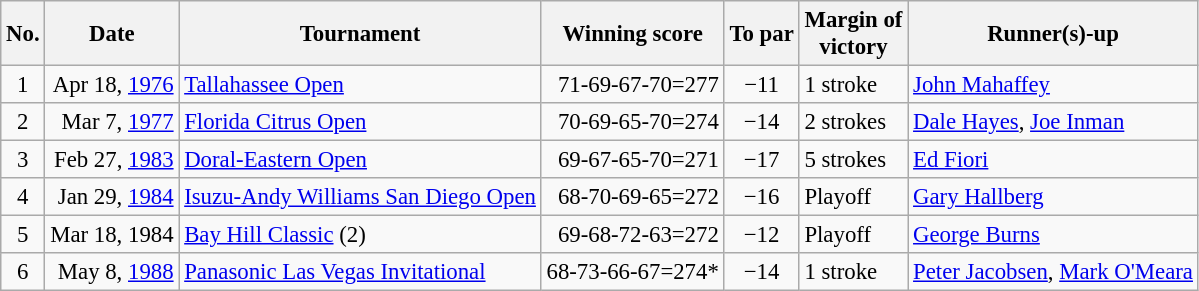<table class="wikitable" style="font-size:95%;">
<tr>
<th>No.</th>
<th>Date</th>
<th>Tournament</th>
<th>Winning score</th>
<th>To par</th>
<th>Margin of<br>victory</th>
<th>Runner(s)-up</th>
</tr>
<tr>
<td align=center>1</td>
<td align=right>Apr 18, <a href='#'>1976</a></td>
<td><a href='#'>Tallahassee Open</a></td>
<td align=right>71-69-67-70=277</td>
<td align=center>−11</td>
<td>1 stroke</td>
<td> <a href='#'>John Mahaffey</a></td>
</tr>
<tr>
<td align=center>2</td>
<td align=right>Mar 7, <a href='#'>1977</a></td>
<td><a href='#'>Florida Citrus Open</a></td>
<td align=right>70-69-65-70=274</td>
<td align=center>−14</td>
<td>2 strokes</td>
<td> <a href='#'>Dale Hayes</a>,  <a href='#'>Joe Inman</a></td>
</tr>
<tr>
<td align=center>3</td>
<td align=right>Feb 27, <a href='#'>1983</a></td>
<td><a href='#'>Doral-Eastern Open</a></td>
<td align=right>69-67-65-70=271</td>
<td align=center>−17</td>
<td>5 strokes</td>
<td> <a href='#'>Ed Fiori</a></td>
</tr>
<tr>
<td align=center>4</td>
<td align=right>Jan 29, <a href='#'>1984</a></td>
<td><a href='#'>Isuzu-Andy Williams San Diego Open</a></td>
<td align=right>68-70-69-65=272</td>
<td align=center>−16</td>
<td>Playoff</td>
<td> <a href='#'>Gary Hallberg</a></td>
</tr>
<tr>
<td align=center>5</td>
<td align=right>Mar 18, 1984</td>
<td><a href='#'>Bay Hill Classic</a> (2)</td>
<td align=right>69-68-72-63=272</td>
<td align=center>−12</td>
<td>Playoff</td>
<td> <a href='#'>George Burns</a></td>
</tr>
<tr>
<td align=center>6</td>
<td align=right>May 8, <a href='#'>1988</a></td>
<td><a href='#'>Panasonic Las Vegas Invitational</a></td>
<td align=right>68-73-66-67=274*</td>
<td align=center>−14</td>
<td>1 stroke</td>
<td> <a href='#'>Peter Jacobsen</a>,  <a href='#'>Mark O'Meara</a></td>
</tr>
</table>
